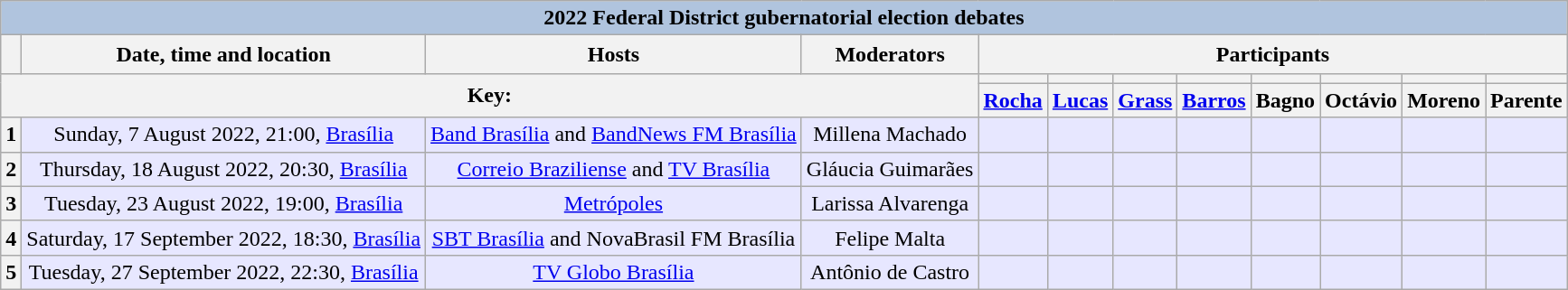<table class="plainrowheaders wikitable" style=text-align:center>
<tr>
<th colspan=12 style=background:#B0C4DE>2022 Federal District gubernatorial election debates</th>
</tr>
<tr style=line-height:1.3>
<th></th>
<th>Date, time and location</th>
<th>Hosts</th>
<th>Moderators</th>
<th colspan=8 scope=col>Participants</th>
</tr>
<tr>
<th colspan=4 rowspan=2>Key:<br></th>
<th scope=col style=background:><small><a href='#'></a></small></th>
<th scope=col style=background:><small><a href='#'></a></small></th>
<th scope=col style=background:><small><a href='#'></a></small></th>
<th scope=col style=background:><small><a href='#'></a></small></th>
<th scope=col style=background:><small><a href='#'></a></small></th>
<th scope=col style=background:><small><a href='#'></a></small></th>
<th scope=col style=background:><small><a href='#'></a></small></th>
<th scope=col style=background:><small><a href='#'></a></small></th>
</tr>
<tr>
<th><a href='#'>Rocha</a></th>
<th><a href='#'>Lucas</a></th>
<th><a href='#'>Grass</a></th>
<th><a href='#'>Barros</a></th>
<th>Bagno</th>
<th>Octávio</th>
<th>Moreno</th>
<th>Parente</th>
</tr>
<tr style=background:#e7e7ff>
<th scope=row style=text-align:center>1</th>
<td>Sunday, 7 August 2022, 21:00, <a href='#'>Brasília</a></td>
<td><a href='#'>Band Brasília</a> and <a href='#'>BandNews FM Brasília</a></td>
<td>Millena Machado</td>
<td></td>
<td></td>
<td></td>
<td></td>
<td></td>
<td></td>
<td></td>
<td></td>
</tr>
<tr style=background:#e7e7ff>
<th scope=row style=text-align:center>2</th>
<td>Thursday, 18 August 2022, 20:30, <a href='#'>Brasília</a></td>
<td><a href='#'>Correio Braziliense</a> and <a href='#'>TV Brasília</a></td>
<td>Gláucia Guimarães</td>
<td></td>
<td></td>
<td></td>
<td></td>
<td></td>
<td></td>
<td></td>
<td></td>
</tr>
<tr style=background:#e7e7ff>
<th scope=row style=text-align:center>3</th>
<td>Tuesday, 23 August 2022, 19:00, <a href='#'>Brasília</a></td>
<td><a href='#'>Metrópoles</a></td>
<td>Larissa Alvarenga</td>
<td></td>
<td></td>
<td></td>
<td></td>
<td></td>
<td></td>
<td></td>
<td></td>
</tr>
<tr style=background:#e7e7ff>
<th scope=row style=text-align:center>4</th>
<td>Saturday, 17 September 2022, 18:30, <a href='#'>Brasília</a></td>
<td><a href='#'>SBT Brasília</a> and NovaBrasil FM Brasília</td>
<td>Felipe Malta</td>
<td></td>
<td></td>
<td></td>
<td></td>
<td></td>
<td></td>
<td></td>
<td></td>
</tr>
<tr style=background:#e7e7ff>
<th scope=row style=text-align:center>5</th>
<td>Tuesday, 27 September 2022, 22:30, <a href='#'>Brasília</a></td>
<td><a href='#'>TV Globo Brasília</a></td>
<td>Antônio de Castro</td>
<td></td>
<td></td>
<td></td>
<td></td>
<td></td>
<td></td>
<td></td>
<td></td>
</tr>
</table>
